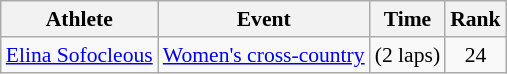<table class=wikitable style="font-size:90%">
<tr>
<th>Athlete</th>
<th>Event</th>
<th>Time</th>
<th>Rank</th>
</tr>
<tr align=center>
<td align=left><a href='#'>Elina Sofocleous</a></td>
<td align=left><a href='#'>Women's cross-country</a></td>
<td> (2 laps)</td>
<td>24</td>
</tr>
</table>
